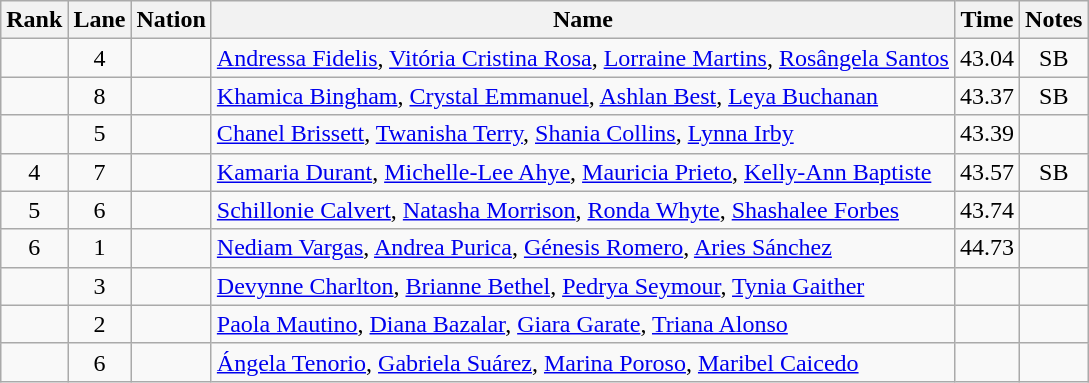<table class="wikitable sortable" style="text-align:center">
<tr>
<th>Rank</th>
<th>Lane</th>
<th>Nation</th>
<th>Name</th>
<th>Time</th>
<th>Notes</th>
</tr>
<tr>
<td></td>
<td>4</td>
<td align=left></td>
<td align=left><a href='#'>Andressa Fidelis</a>, <a href='#'>Vitória Cristina Rosa</a>, <a href='#'>Lorraine Martins</a>, <a href='#'>Rosângela Santos</a></td>
<td>43.04</td>
<td>SB</td>
</tr>
<tr>
<td></td>
<td>8</td>
<td align=left></td>
<td align=left><a href='#'>Khamica Bingham</a>, <a href='#'>Crystal Emmanuel</a>, <a href='#'>Ashlan Best</a>, <a href='#'>Leya Buchanan</a></td>
<td>43.37</td>
<td>SB</td>
</tr>
<tr>
<td></td>
<td>5</td>
<td align=left></td>
<td align=left><a href='#'>Chanel Brissett</a>, <a href='#'>Twanisha Terry</a>, <a href='#'>Shania Collins</a>, <a href='#'>Lynna Irby</a></td>
<td>43.39</td>
<td></td>
</tr>
<tr>
<td>4</td>
<td>7</td>
<td align=left></td>
<td align=left><a href='#'>Kamaria Durant</a>, <a href='#'>Michelle-Lee Ahye</a>, <a href='#'>Mauricia Prieto</a>, <a href='#'>Kelly-Ann Baptiste</a></td>
<td>43.57</td>
<td>SB</td>
</tr>
<tr>
<td>5</td>
<td>6</td>
<td align=left></td>
<td align=left><a href='#'>Schillonie Calvert</a>, <a href='#'>Natasha Morrison</a>, <a href='#'>Ronda Whyte</a>, <a href='#'>Shashalee Forbes</a></td>
<td>43.74</td>
<td></td>
</tr>
<tr>
<td>6</td>
<td>1</td>
<td align=left></td>
<td align=left><a href='#'>Nediam Vargas</a>, <a href='#'>Andrea Purica</a>, <a href='#'>Génesis Romero</a>, <a href='#'>Aries Sánchez</a></td>
<td>44.73</td>
<td></td>
</tr>
<tr>
<td></td>
<td>3</td>
<td align=left></td>
<td align=left><a href='#'>Devynne Charlton</a>, <a href='#'>Brianne Bethel</a>, <a href='#'>Pedrya Seymour</a>, <a href='#'>Tynia Gaither</a></td>
<td></td>
<td></td>
</tr>
<tr>
<td></td>
<td>2</td>
<td align=left></td>
<td align=left><a href='#'>Paola Mautino</a>, <a href='#'>Diana Bazalar</a>, <a href='#'>Giara Garate</a>, <a href='#'>Triana Alonso</a></td>
<td></td>
<td></td>
</tr>
<tr>
<td></td>
<td>6</td>
<td align=left></td>
<td align=left><a href='#'>Ángela Tenorio</a>, <a href='#'>Gabriela Suárez</a>, <a href='#'>Marina Poroso</a>, <a href='#'>Maribel Caicedo</a></td>
<td></td>
<td></td>
</tr>
</table>
